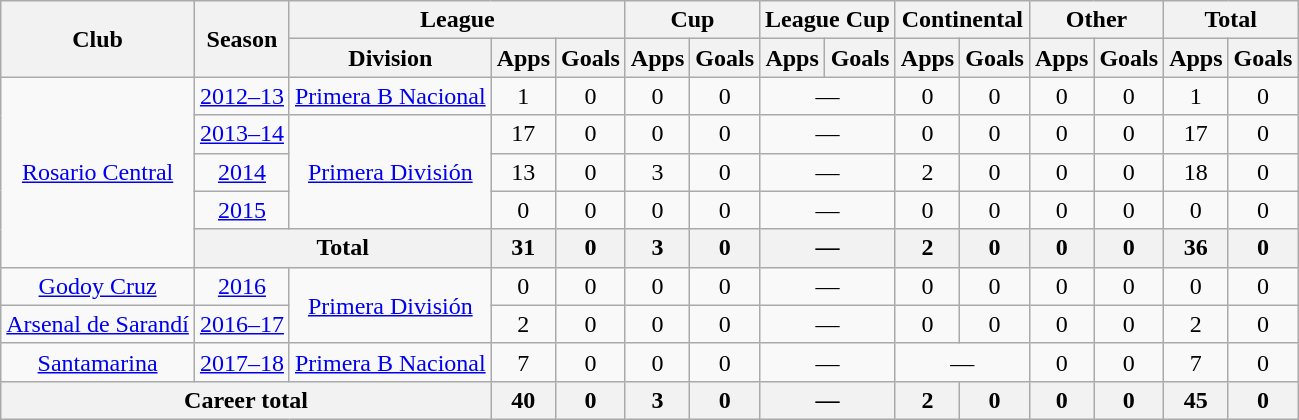<table class="wikitable" style="text-align:center">
<tr>
<th rowspan="2">Club</th>
<th rowspan="2">Season</th>
<th colspan="3">League</th>
<th colspan="2">Cup</th>
<th colspan="2">League Cup</th>
<th colspan="2">Continental</th>
<th colspan="2">Other</th>
<th colspan="2">Total</th>
</tr>
<tr>
<th>Division</th>
<th>Apps</th>
<th>Goals</th>
<th>Apps</th>
<th>Goals</th>
<th>Apps</th>
<th>Goals</th>
<th>Apps</th>
<th>Goals</th>
<th>Apps</th>
<th>Goals</th>
<th>Apps</th>
<th>Goals</th>
</tr>
<tr>
<td rowspan="5"><a href='#'>Rosario Central</a></td>
<td><a href='#'>2012–13</a></td>
<td rowspan="1"><a href='#'>Primera B Nacional</a></td>
<td>1</td>
<td>0</td>
<td>0</td>
<td>0</td>
<td colspan="2">—</td>
<td>0</td>
<td>0</td>
<td>0</td>
<td>0</td>
<td>1</td>
<td>0</td>
</tr>
<tr>
<td><a href='#'>2013–14</a></td>
<td rowspan="3"><a href='#'>Primera División</a></td>
<td>17</td>
<td>0</td>
<td>0</td>
<td>0</td>
<td colspan="2">—</td>
<td>0</td>
<td>0</td>
<td>0</td>
<td>0</td>
<td>17</td>
<td>0</td>
</tr>
<tr>
<td><a href='#'>2014</a></td>
<td>13</td>
<td>0</td>
<td>3</td>
<td>0</td>
<td colspan="2">—</td>
<td>2</td>
<td>0</td>
<td>0</td>
<td>0</td>
<td>18</td>
<td>0</td>
</tr>
<tr>
<td><a href='#'>2015</a></td>
<td>0</td>
<td>0</td>
<td>0</td>
<td>0</td>
<td colspan="2">—</td>
<td>0</td>
<td>0</td>
<td>0</td>
<td>0</td>
<td>0</td>
<td>0</td>
</tr>
<tr>
<th colspan="2">Total</th>
<th>31</th>
<th>0</th>
<th>3</th>
<th>0</th>
<th colspan="2">—</th>
<th>2</th>
<th>0</th>
<th>0</th>
<th>0</th>
<th>36</th>
<th>0</th>
</tr>
<tr>
<td rowspan="1"><a href='#'>Godoy Cruz</a></td>
<td><a href='#'>2016</a></td>
<td rowspan="2"><a href='#'>Primera División</a></td>
<td>0</td>
<td>0</td>
<td>0</td>
<td>0</td>
<td colspan="2">—</td>
<td>0</td>
<td>0</td>
<td>0</td>
<td>0</td>
<td>0</td>
<td>0</td>
</tr>
<tr>
<td rowspan="1"><a href='#'>Arsenal de Sarandí</a></td>
<td><a href='#'>2016–17</a></td>
<td>2</td>
<td>0</td>
<td>0</td>
<td>0</td>
<td colspan="2">—</td>
<td>0</td>
<td>0</td>
<td>0</td>
<td>0</td>
<td>2</td>
<td>0</td>
</tr>
<tr>
<td rowspan="1"><a href='#'>Santamarina</a></td>
<td><a href='#'>2017–18</a></td>
<td rowspan="1"><a href='#'>Primera B Nacional</a></td>
<td>7</td>
<td>0</td>
<td>0</td>
<td>0</td>
<td colspan="2">—</td>
<td colspan="2">—</td>
<td>0</td>
<td>0</td>
<td>7</td>
<td>0</td>
</tr>
<tr>
<th colspan="3">Career total</th>
<th>40</th>
<th>0</th>
<th>3</th>
<th>0</th>
<th colspan="2">—</th>
<th>2</th>
<th>0</th>
<th>0</th>
<th>0</th>
<th>45</th>
<th>0</th>
</tr>
</table>
